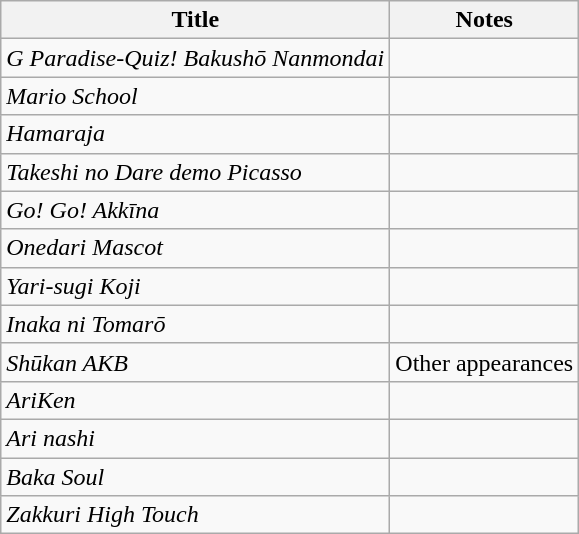<table class="wikitable">
<tr>
<th>Title</th>
<th>Notes</th>
</tr>
<tr>
<td><em>G Paradise-Quiz! Bakushō Nanmondai</em></td>
<td></td>
</tr>
<tr>
<td><em>Mario School</em></td>
<td></td>
</tr>
<tr>
<td><em>Hamaraja</em></td>
<td></td>
</tr>
<tr>
<td><em>Takeshi no Dare demo Picasso</em></td>
<td></td>
</tr>
<tr>
<td><em>Go! Go! Akkīna</em></td>
<td></td>
</tr>
<tr>
<td><em>Onedari Mascot</em></td>
<td></td>
</tr>
<tr>
<td><em>Yari-sugi Koji</em></td>
<td></td>
</tr>
<tr>
<td><em>Inaka ni Tomarō</em></td>
<td></td>
</tr>
<tr>
<td><em>Shūkan AKB</em></td>
<td>Other appearances</td>
</tr>
<tr>
<td><em>AriKen</em></td>
<td></td>
</tr>
<tr>
<td><em>Ari nashi</em></td>
<td></td>
</tr>
<tr>
<td><em>Baka Soul</em></td>
<td></td>
</tr>
<tr>
<td><em>Zakkuri High Touch</em></td>
<td></td>
</tr>
</table>
